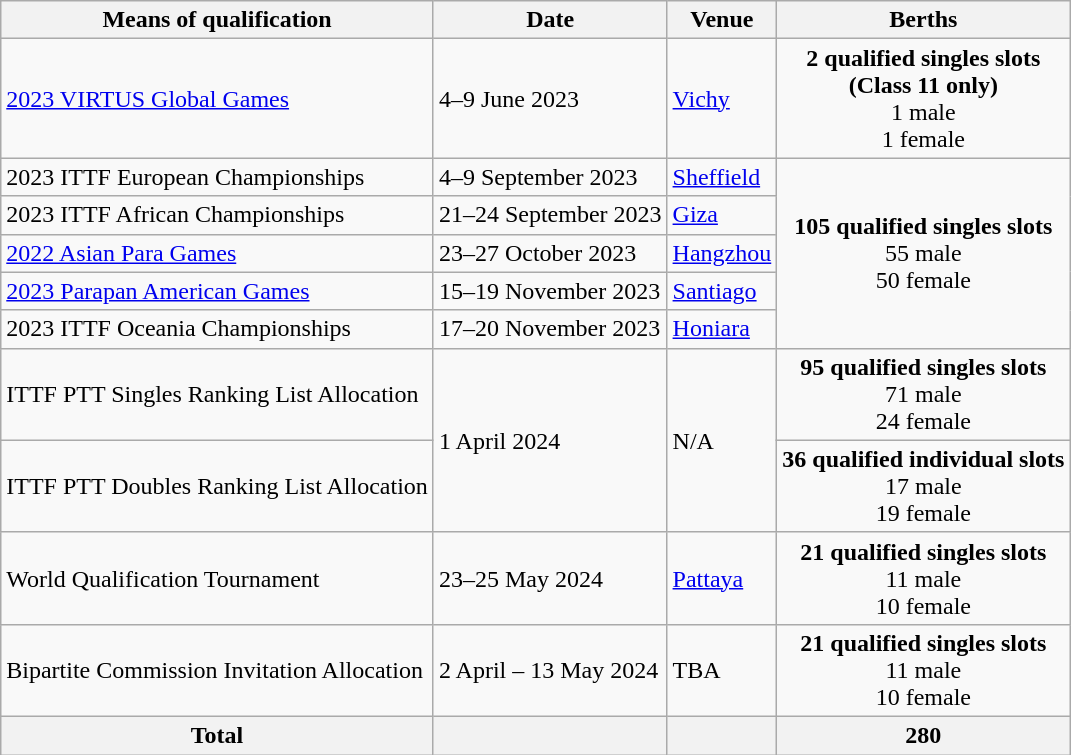<table class=wikitable>
<tr>
<th>Means of qualification</th>
<th>Date</th>
<th>Venue</th>
<th>Berths</th>
</tr>
<tr>
<td><a href='#'>2023 VIRTUS Global Games</a></td>
<td>4–9 June 2023</td>
<td> <a href='#'>Vichy</a></td>
<td align=center><strong>2 qualified singles slots<br>(Class 11 only)</strong><br>1 male<br>1 female</td>
</tr>
<tr>
<td>2023 ITTF European Championships</td>
<td>4–9 September 2023</td>
<td> <a href='#'>Sheffield</a></td>
<td align=center rowspan=5><strong>105 qualified singles slots</strong><br>55 male<br>50 female</td>
</tr>
<tr>
<td>2023 ITTF African Championships</td>
<td>21–24 September 2023</td>
<td> <a href='#'>Giza</a></td>
</tr>
<tr>
<td><a href='#'>2022 Asian Para Games</a></td>
<td>23–27 October 2023</td>
<td> <a href='#'>Hangzhou</a></td>
</tr>
<tr>
<td><a href='#'>2023 Parapan American Games</a></td>
<td>15–19 November 2023</td>
<td> <a href='#'>Santiago</a></td>
</tr>
<tr>
<td>2023 ITTF Oceania Championships</td>
<td>17–20 November 2023</td>
<td> <a href='#'>Honiara</a></td>
</tr>
<tr>
<td>ITTF PTT Singles Ranking List Allocation</td>
<td rowspan=2>1 April 2024</td>
<td rowspan=2>N/A</td>
<td align=center><strong>95 qualified singles slots</strong><br>71 male<br>24 female</td>
</tr>
<tr>
<td>ITTF PTT Doubles Ranking List Allocation</td>
<td align=center><strong>36 qualified individual slots</strong><br>17 male<br>19 female</td>
</tr>
<tr>
<td>World Qualification Tournament</td>
<td>23–25 May 2024</td>
<td> <a href='#'>Pattaya</a></td>
<td align=center><strong>21 qualified singles slots</strong><br>11 male<br>10 female</td>
</tr>
<tr>
<td>Bipartite Commission Invitation Allocation</td>
<td>2 April – 13 May 2024</td>
<td>TBA</td>
<td align=center><strong>21 qualified singles slots</strong><br>11 male<br>10 female</td>
</tr>
<tr>
<th>Total</th>
<th></th>
<th></th>
<th align=center>280</th>
</tr>
</table>
